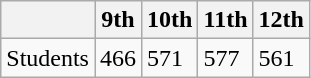<table class="wikitable">
<tr>
<th></th>
<th>9th</th>
<th>10th</th>
<th>11th</th>
<th>12th</th>
</tr>
<tr>
<td>Students</td>
<td>466</td>
<td>571</td>
<td>577</td>
<td>561</td>
</tr>
</table>
